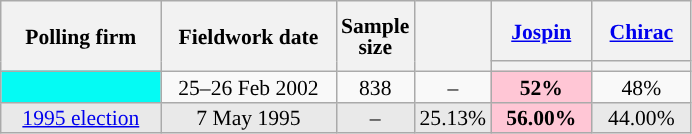<table class="wikitable sortable" style="text-align:center;font-size:90%;line-height:14px;">
<tr style="height:40px;">
<th style="width:100px;" rowspan="2">Polling firm</th>
<th style="width:110px;" rowspan="2">Fieldwork date</th>
<th style="width:35px;" rowspan="2">Sample<br>size</th>
<th style="width:30px;" rowspan="2"></th>
<th class="unsortable" style="width:60px;"><a href='#'>Jospin</a><br></th>
<th class="unsortable" style="width:60px;"><a href='#'>Chirac</a><br></th>
</tr>
<tr>
<th style="background:"></th>
<th style="background:"></th>
</tr>
<tr>
<td style="background:#04FBF4;"></td>
<td data-sort-value="2002-02-26">25–26 Feb 2002</td>
<td>838</td>
<td>–</td>
<td style="background:#FFC6D5;"><strong>52%</strong></td>
<td>48%</td>
</tr>
<tr style="background:#E9E9E9;">
<td><a href='#'>1995 election</a></td>
<td data-sort-value="1995-05-07">7 May 1995</td>
<td>–</td>
<td>25.13%</td>
<td style="background:#FFC6D5;"><strong>56.00%</strong></td>
<td>44.00%</td>
</tr>
</table>
